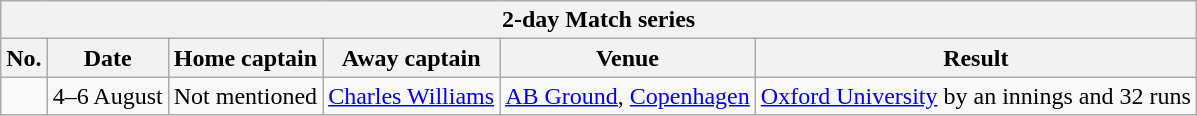<table class="wikitable">
<tr>
<th colspan="9">2-day Match series</th>
</tr>
<tr>
<th>No.</th>
<th>Date</th>
<th>Home captain</th>
<th>Away captain</th>
<th>Venue</th>
<th>Result</th>
</tr>
<tr>
<td></td>
<td>4–6 August</td>
<td>Not mentioned</td>
<td><a href='#'>Charles Williams</a></td>
<td><a href='#'>AB Ground</a>, <a href='#'>Copenhagen</a></td>
<td><a href='#'>Oxford University</a> by an innings and 32 runs</td>
</tr>
</table>
